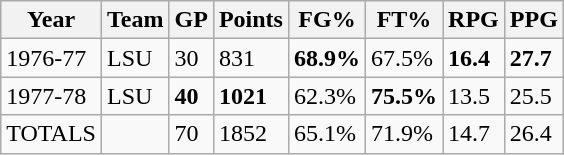<table class="wikitable">
<tr>
<th>Year</th>
<th>Team</th>
<th>GP</th>
<th>Points</th>
<th>FG%</th>
<th>FT%</th>
<th>RPG</th>
<th>PPG</th>
</tr>
<tr>
<td>1976-77</td>
<td>LSU</td>
<td>30</td>
<td>831</td>
<td><strong>68.9%</strong></td>
<td>67.5%</td>
<td><strong>16.4</strong></td>
<td><strong>27.7</strong></td>
</tr>
<tr>
<td>1977-78</td>
<td>LSU</td>
<td><strong>40</strong></td>
<td><strong>1021</strong></td>
<td>62.3%</td>
<td><strong>75.5%</strong></td>
<td>13.5</td>
<td>25.5</td>
</tr>
<tr>
<td>TOTALS</td>
<td></td>
<td>70</td>
<td>1852</td>
<td>65.1%</td>
<td>71.9%</td>
<td>14.7</td>
<td>26.4</td>
</tr>
</table>
